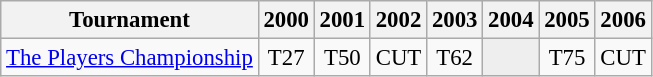<table class="wikitable" style="font-size:95%;text-align:center;">
<tr>
<th>Tournament</th>
<th>2000</th>
<th>2001</th>
<th>2002</th>
<th>2003</th>
<th>2004</th>
<th>2005</th>
<th>2006</th>
</tr>
<tr>
<td align=left><a href='#'>The Players Championship</a></td>
<td>T27</td>
<td>T50</td>
<td>CUT</td>
<td>T62</td>
<td style="background:#eeeeee;"></td>
<td>T75</td>
<td>CUT</td>
</tr>
</table>
